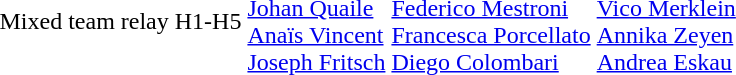<table>
<tr>
<td>Mixed team relay H1-H5<br></td>
<td><br><a href='#'>Johan Quaile</a><br><a href='#'>Anaïs Vincent</a><br><a href='#'>Joseph Fritsch</a></td>
<td><br><a href='#'>Federico Mestroni</a><br><a href='#'>Francesca Porcellato</a><br><a href='#'>Diego Colombari</a></td>
<td><br><a href='#'>Vico Merklein</a><br><a href='#'>Annika Zeyen</a><br><a href='#'>Andrea Eskau</a></td>
</tr>
</table>
